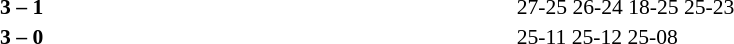<table width=100% cellspacing=1>
<tr>
<th width=20%></th>
<th width=12%></th>
<th width=20%></th>
<th width=33%></th>
<td></td>
</tr>
<tr style=font-size:90%>
<td align=right><strong></strong></td>
<td align=center><strong>3 – 1</strong></td>
<td></td>
<td>27-25 26-24 18-25 25-23</td>
<td></td>
</tr>
<tr style=font-size:90%>
<td align=right><strong></strong></td>
<td align=center><strong>3 – 0</strong></td>
<td></td>
<td>25-11 25-12 25-08</td>
</tr>
</table>
